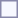<table style="border:1px solid #8888aa; background-color:#f7f8ff; padding:5px; font-size:95%; margin: 0px 12px 12px 0px;">
</table>
